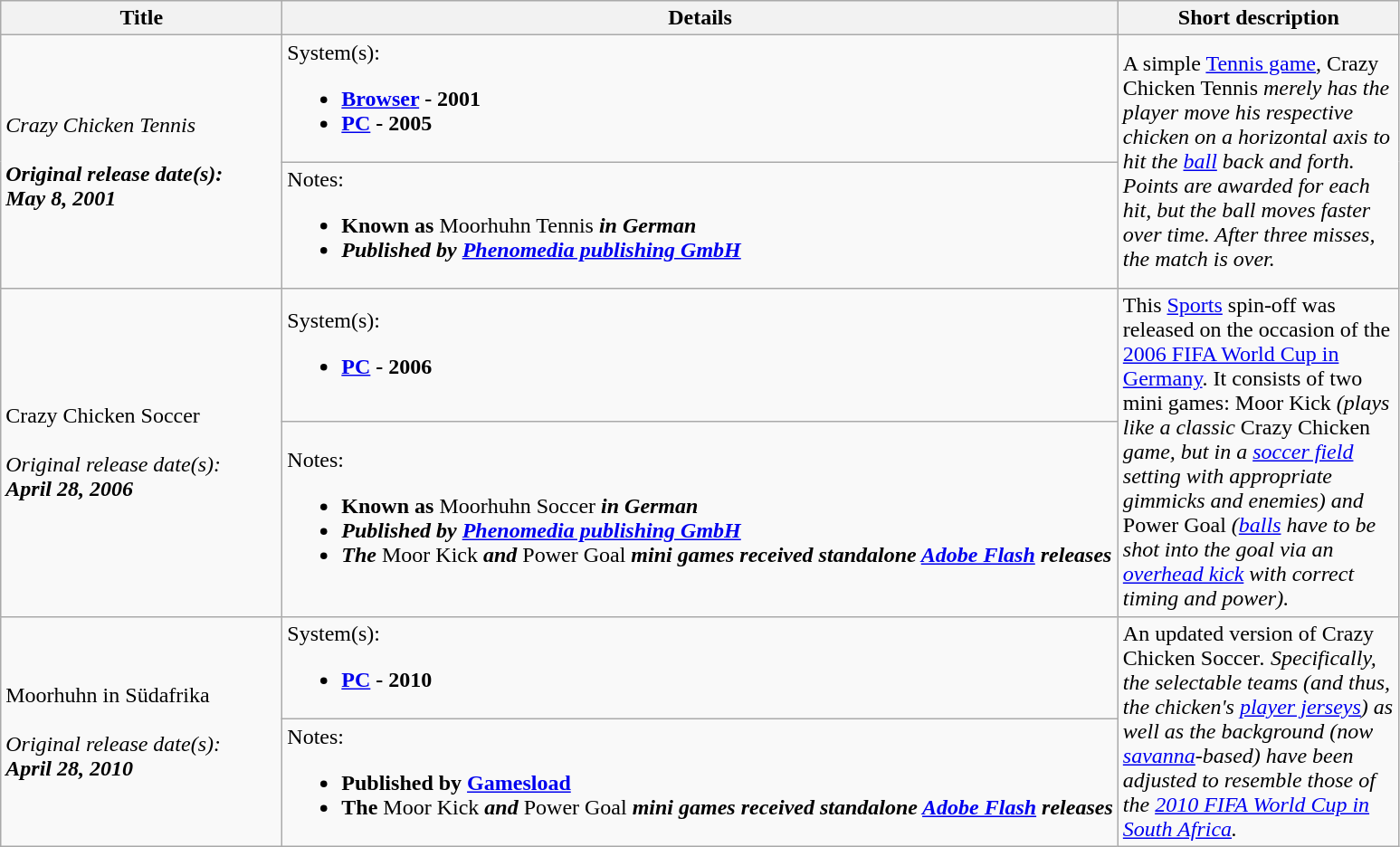<table class="wikitable">
<tr>
<th style="width: 200px;">Title</th>
<th>Details</th>
<th style="width: 200px;">Short description</th>
</tr>
<tr>
<td rowspan="2"><div><em>Crazy Chicken Tennis<strong><em><br><br>Original release date(s):<br><strong>May 8, 2001<br></div></td>
<td></strong>System(s):<strong><br><ul><li><a href='#'>Browser</a> - 2001</li><li><a href='#'>PC</a> - 2005</li></ul></td>
<td rowspan="2">A simple <a href='#'>Tennis game</a>, </em>Crazy Chicken Tennis<em> merely has the player move his respective chicken on a horizontal axis to hit the <a href='#'>ball</a> back and forth. Points are awarded for each hit, but the ball moves faster over time. After three misses, the match is over.</td>
</tr>
<tr>
<td></strong>Notes:<strong><br><ul><li>Known as </em></strong>Moorhuhn Tennis<strong><em> in German</li><li>Published by <a href='#'>Phenomedia publishing GmbH</a></li></ul></td>
</tr>
<tr>
<td rowspan="2"><div></em>Crazy Chicken Soccer<em> </strong><br><br>Original release date(s):<br><strong>April 28, 2006<br></div></td>
<td></strong>System(s):<strong><br><ul><li><a href='#'>PC</a> - 2006</li></ul></td>
<td rowspan="2">This <a href='#'>Sports</a> spin-off was released on the occasion of the <a href='#'>2006 FIFA World Cup in Germany</a>. It consists of two mini games: </em>Moor Kick<em> (plays like a classic </em>Crazy Chicken<em> game, but in a <a href='#'>soccer field</a> setting with appropriate gimmicks and enemies) and </em>Power Goal<em> (<a href='#'>balls</a> have to be shot into the goal via an <a href='#'>overhead kick</a> with correct timing and power).</td>
</tr>
<tr>
<td></strong>Notes:<strong><br><ul><li>Known as </em></strong>Moorhuhn Soccer<strong><em> in German</li><li>Published by <a href='#'>Phenomedia publishing GmbH</a></li><li>The </em></strong>Moor Kick<strong><em> and </em></strong>Power Goal<strong><em> mini games received standalone <a href='#'>Adobe Flash</a> releases</li></ul></td>
</tr>
<tr>
<td rowspan="2"><div></em>Moorhuhn in Südafrika<em> </strong><br><br>Original release date(s):<br><strong>April 28, 2010<br></div></td>
<td></strong>System(s):<strong><br><ul><li><a href='#'>PC</a> - 2010</li></ul></td>
<td rowspan="2">An updated version of </em>Crazy Chicken Soccer<em>. Specifically, the selectable teams (and thus, the chicken's <a href='#'>player jerseys</a>) as well as the background (now <a href='#'>savanna</a>-based) have been adjusted to resemble those of the <a href='#'>2010 FIFA World Cup in South Africa</a>.</td>
</tr>
<tr>
<td></strong>Notes:<strong><br><ul><li>Published by <a href='#'>Gamesload</a></li><li>The </em></strong>Moor Kick<strong><em> and </em></strong>Power Goal<strong><em> mini games received standalone <a href='#'>Adobe Flash</a> releases</li></ul></td>
</tr>
</table>
